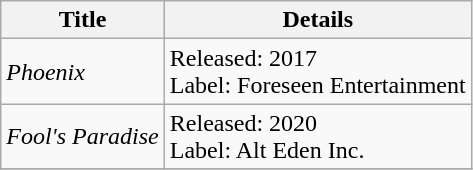<table class="wikitable">
<tr>
<th>Title</th>
<th>Details</th>
</tr>
<tr>
<td><em>Phoenix</em></td>
<td>Released: 2017<br>Label: Foreseen Entertainment</td>
</tr>
<tr>
<td><em>Fool's Paradise</em></td>
<td>Released: 2020<br>Label: Alt Eden Inc.</td>
</tr>
<tr>
</tr>
</table>
